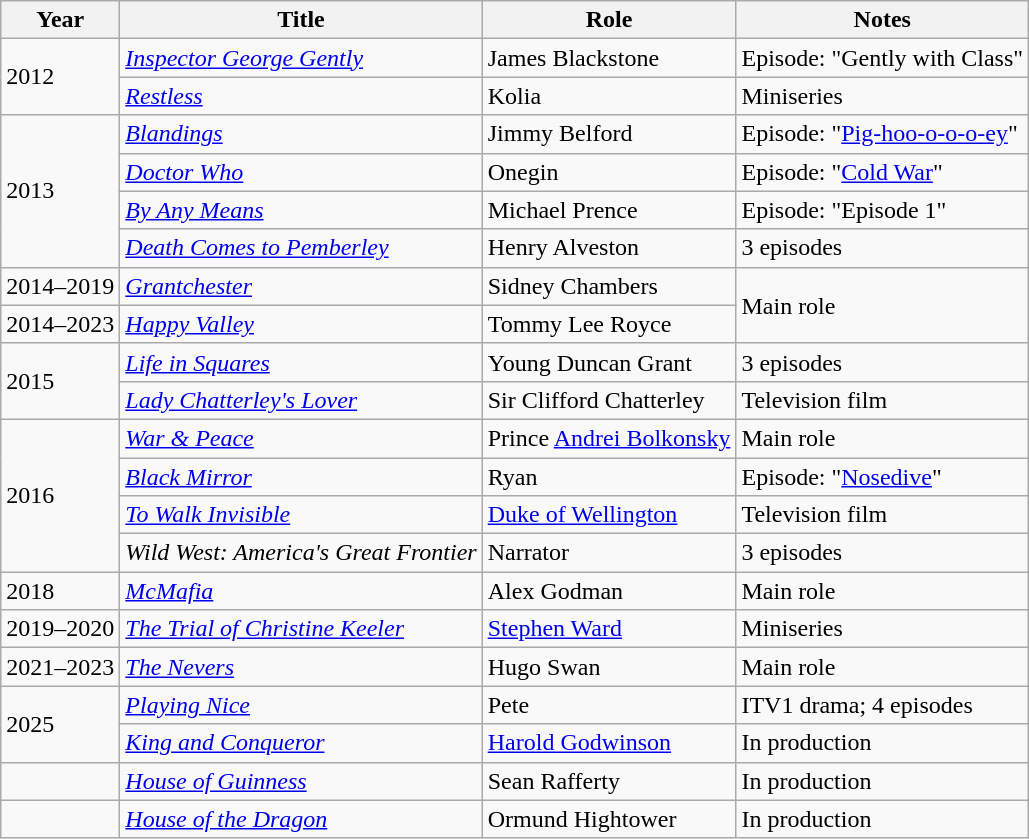<table class="wikitable sortable">
<tr>
<th>Year</th>
<th>Title</th>
<th>Role</th>
<th class="unsortable">Notes</th>
</tr>
<tr>
<td rowspan=2>2012</td>
<td><em><a href='#'>Inspector George Gently</a></em></td>
<td>James Blackstone</td>
<td>Episode: "Gently with Class"</td>
</tr>
<tr>
<td><em><a href='#'>Restless</a></em></td>
<td>Kolia</td>
<td>Miniseries</td>
</tr>
<tr>
<td rowspan=4>2013</td>
<td><em><a href='#'>Blandings</a></em></td>
<td>Jimmy Belford</td>
<td>Episode: "<a href='#'>Pig-hoo-o-o-o-ey</a>"</td>
</tr>
<tr>
<td><em><a href='#'>Doctor Who</a></em></td>
<td>Onegin</td>
<td>Episode: "<a href='#'>Cold War</a>"</td>
</tr>
<tr>
<td><em><a href='#'>By Any Means</a></em></td>
<td>Michael Prence</td>
<td>Episode: "Episode 1"</td>
</tr>
<tr>
<td><em><a href='#'>Death Comes to Pemberley</a></em></td>
<td>Henry Alveston</td>
<td>3 episodes</td>
</tr>
<tr>
<td>2014–2019</td>
<td><em><a href='#'>Grantchester</a></em></td>
<td>Sidney Chambers</td>
<td rowspan=2>Main role</td>
</tr>
<tr>
<td>2014–2023</td>
<td><em><a href='#'>Happy Valley</a></em></td>
<td>Tommy Lee Royce</td>
</tr>
<tr>
<td rowspan=2>2015</td>
<td><em><a href='#'>Life in Squares</a></em></td>
<td>Young Duncan Grant</td>
<td>3 episodes</td>
</tr>
<tr>
<td><em><a href='#'>Lady Chatterley's Lover</a></em></td>
<td>Sir Clifford Chatterley</td>
<td>Television film</td>
</tr>
<tr>
<td rowspan=4>2016</td>
<td><em><a href='#'>War & Peace</a></em></td>
<td>Prince <a href='#'>Andrei Bolkonsky</a></td>
<td>Main role</td>
</tr>
<tr>
<td><em><a href='#'>Black Mirror</a></em></td>
<td>Ryan</td>
<td>Episode: "<a href='#'>Nosedive</a>"</td>
</tr>
<tr>
<td><em><a href='#'>To Walk Invisible</a></em></td>
<td><a href='#'>Duke of Wellington</a></td>
<td>Television film</td>
</tr>
<tr>
<td><em>Wild West: America's Great Frontier</em></td>
<td>Narrator</td>
<td>3 episodes</td>
</tr>
<tr>
<td>2018</td>
<td><em><a href='#'>McMafia</a></em></td>
<td>Alex Godman</td>
<td>Main role</td>
</tr>
<tr>
<td>2019–2020</td>
<td><em><a href='#'>The Trial of Christine Keeler</a></em></td>
<td><a href='#'>Stephen Ward</a></td>
<td>Miniseries</td>
</tr>
<tr>
<td>2021–2023</td>
<td><em><a href='#'>The Nevers</a></em></td>
<td>Hugo Swan</td>
<td>Main role</td>
</tr>
<tr>
<td rowspan=2>2025</td>
<td><em><a href='#'>Playing Nice</a></em></td>
<td>Pete</td>
<td>ITV1 drama; 4 episodes</td>
</tr>
<tr>
<td><em><a href='#'>King and Conqueror</a></em></td>
<td><a href='#'>Harold Godwinson</a></td>
<td>In production</td>
</tr>
<tr>
<td></td>
<td><em><a href='#'>House of Guinness</a></em></td>
<td>Sean Rafferty</td>
<td>In production</td>
</tr>
<tr>
<td></td>
<td><em><a href='#'>House of the Dragon</a></em></td>
<td>Ormund Hightower</td>
<td>In production</td>
</tr>
</table>
